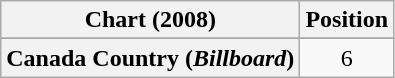<table class="wikitable plainrowheaders" style="text-align:center;">
<tr>
<th scope="col">Chart (2008)</th>
<th scope="col">Position</th>
</tr>
<tr>
</tr>
<tr>
<th scope="row">Canada Country (<em>Billboard</em>)</th>
<td>6</td>
</tr>
</table>
